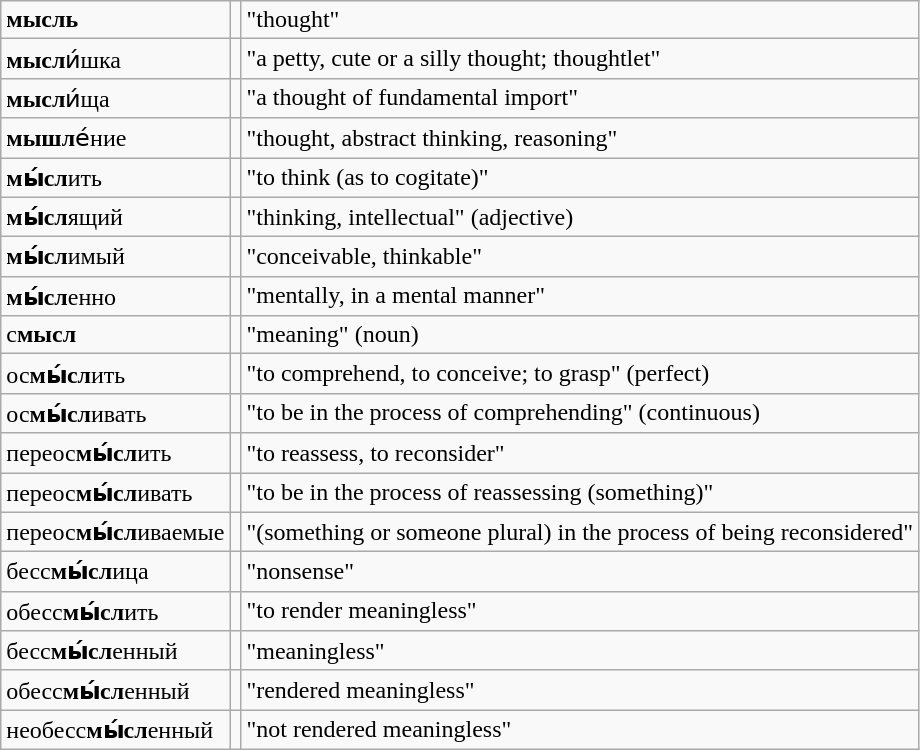<table class="wikitable">
<tr>
<td><strong>мысль</strong></td>
<td></td>
<td>"thought"</td>
</tr>
<tr>
<td><strong>мысл</strong>и́шка</td>
<td></td>
<td>"a petty, cute or a silly thought; thoughtlet"</td>
</tr>
<tr>
<td><strong>мысл</strong>и́ща</td>
<td></td>
<td>"a thought of fundamental import"</td>
</tr>
<tr>
<td><strong>мышл</strong>е́ние</td>
<td></td>
<td>"thought, abstract thinking, reasoning"</td>
</tr>
<tr>
<td><strong>мы́сл</strong>ить</td>
<td></td>
<td>"to think (as to cogitate)"</td>
</tr>
<tr>
<td><strong>мы́сл</strong>ящий</td>
<td></td>
<td>"thinking, intellectual" (adjective)</td>
</tr>
<tr>
<td><strong>мы́сл</strong>имый</td>
<td></td>
<td>"conceivable, thinkable"</td>
</tr>
<tr>
<td><strong>мы́сл</strong>енно</td>
<td></td>
<td>"mentally, in a mental manner"</td>
</tr>
<tr>
<td>с<strong>мысл</strong></td>
<td></td>
<td>"meaning" (noun)</td>
</tr>
<tr>
<td>ос<strong>мы́сл</strong>ить</td>
<td></td>
<td>"to comprehend, to conceive; to grasp" (perfect)</td>
</tr>
<tr>
<td>ос<strong>мы́сл</strong>ивать</td>
<td></td>
<td>"to be in the process of comprehending" (continuous)</td>
</tr>
<tr>
<td>переос<strong>мы́сл</strong>ить</td>
<td></td>
<td>"to reassess, to reconsider"</td>
</tr>
<tr>
<td>переос<strong>мы́сл</strong>ивать</td>
<td></td>
<td>"to be in the process of reassessing (something)"</td>
</tr>
<tr>
<td>переос<strong>мы́сл</strong>иваемые</td>
<td></td>
<td>"(something or someone plural) in the process of being reconsidered"</td>
</tr>
<tr>
<td>бесс<strong>мы́сл</strong>ица</td>
<td></td>
<td>"nonsense"</td>
</tr>
<tr>
<td>обесс<strong>мы́сл</strong>ить</td>
<td></td>
<td>"to render meaningless"</td>
</tr>
<tr>
<td>бесс<strong>мы́сл</strong>енный</td>
<td></td>
<td>"meaningless"</td>
</tr>
<tr>
<td>обесс<strong>мы́сл</strong>енный</td>
<td></td>
<td>"rendered meaningless"</td>
</tr>
<tr>
<td>необесс<strong>мы́сл</strong>енный</td>
<td></td>
<td>"not rendered meaningless"</td>
</tr>
</table>
